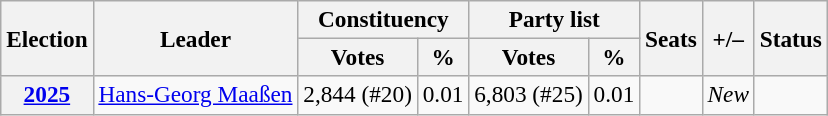<table class="wikitable" style="font-size:97%; text-align:center;">
<tr>
<th rowspan=2>Election</th>
<th rowspan=2>Leader</th>
<th colspan=2>Constituency</th>
<th colspan=2>Party list</th>
<th rowspan=2>Seats</th>
<th rowspan=2>+/–</th>
<th rowspan=2>Status</th>
</tr>
<tr>
<th>Votes</th>
<th>%</th>
<th>Votes</th>
<th>%</th>
</tr>
<tr>
<th><a href='#'>2025</a></th>
<td><a href='#'>Hans-Georg Maaßen</a></td>
<td>2,844	(#20)</td>
<td>0.01</td>
<td>6,803 (#25)</td>
<td>0.01</td>
<td></td>
<td><em>New</em></td>
<td></td>
</tr>
</table>
